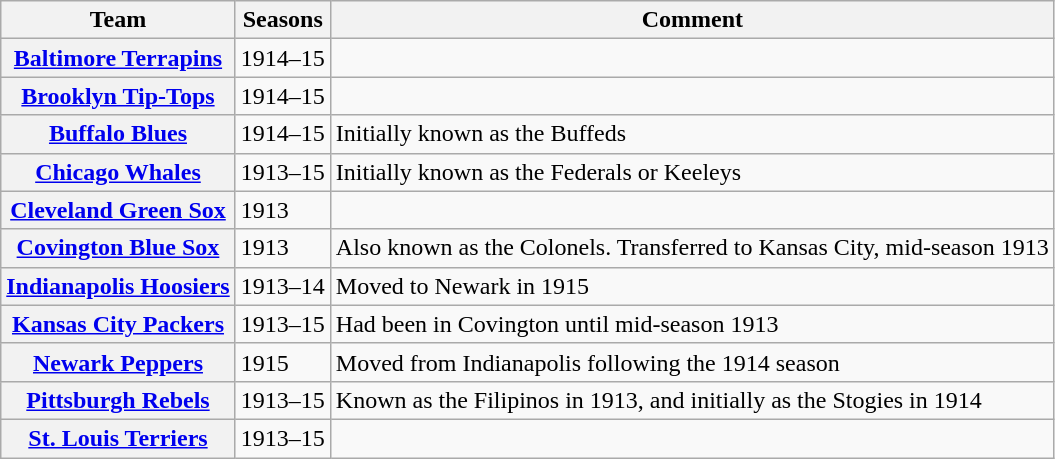<table class="wikitable sortable plainrowheaders">
<tr>
<th scope="col">Team</th>
<th scope="col">Seasons</th>
<th scope="col" class=unsortable>Comment</th>
</tr>
<tr>
<th scope="row"><a href='#'>Baltimore Terrapins</a></th>
<td>1914–15</td>
<td></td>
</tr>
<tr>
<th scope="row"><a href='#'>Brooklyn Tip-Tops</a></th>
<td>1914–15</td>
<td></td>
</tr>
<tr>
<th scope="row"><a href='#'>Buffalo Blues</a></th>
<td>1914–15</td>
<td>Initially known as the Buffeds</td>
</tr>
<tr>
<th scope="row"><a href='#'>Chicago Whales</a></th>
<td>1913–15</td>
<td>Initially known as the Federals or Keeleys</td>
</tr>
<tr>
<th scope="row"><a href='#'>Cleveland Green Sox</a></th>
<td>1913</td>
<td></td>
</tr>
<tr>
<th scope="row"><a href='#'>Covington Blue Sox</a></th>
<td>1913</td>
<td>Also known as the Colonels. Transferred to Kansas City, mid-season 1913</td>
</tr>
<tr>
<th scope="row"><a href='#'>Indianapolis Hoosiers</a></th>
<td>1913–14</td>
<td>Moved to Newark in 1915</td>
</tr>
<tr>
<th scope="row"><a href='#'>Kansas City Packers</a></th>
<td>1913–15</td>
<td>Had been in Covington until mid-season 1913</td>
</tr>
<tr>
<th scope="row"><a href='#'>Newark Peppers</a></th>
<td>1915</td>
<td>Moved from Indianapolis following the 1914 season</td>
</tr>
<tr>
<th scope="row"><a href='#'>Pittsburgh Rebels</a></th>
<td>1913–15</td>
<td>Known as the Filipinos in 1913, and initially as the Stogies in 1914</td>
</tr>
<tr>
<th scope="row"><a href='#'>St. Louis Terriers</a></th>
<td>1913–15</td>
<td></td>
</tr>
</table>
